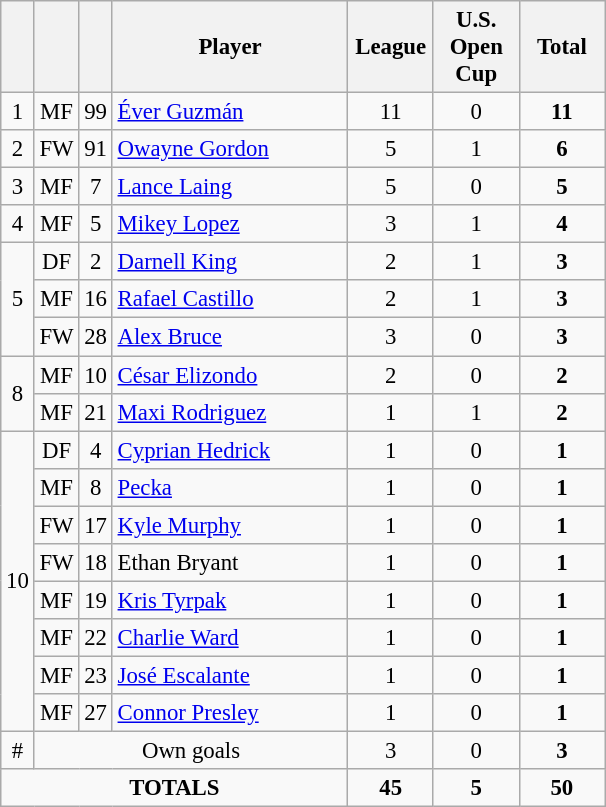<table class="wikitable sortable" style="font-size: 95%; text-align: center;">
<tr>
<th width=10></th>
<th width=10></th>
<th width=10></th>
<th width=150>Player</th>
<th width=50>League</th>
<th width=50>U.S. Open Cup</th>
<th width=50>Total</th>
</tr>
<tr>
<td>1</td>
<td>MF</td>
<td>99</td>
<td align=left> <a href='#'>Éver Guzmán</a></td>
<td>11</td>
<td>0</td>
<td><strong>11</strong></td>
</tr>
<tr>
<td>2</td>
<td>FW</td>
<td>91</td>
<td align=left> <a href='#'>Owayne Gordon</a></td>
<td>5</td>
<td>1</td>
<td><strong>6</strong></td>
</tr>
<tr>
<td>3</td>
<td>MF</td>
<td>7</td>
<td align=left> <a href='#'>Lance Laing</a></td>
<td>5</td>
<td>0</td>
<td><strong>5</strong></td>
</tr>
<tr>
<td>4</td>
<td>MF</td>
<td>5</td>
<td align=left> <a href='#'>Mikey Lopez</a></td>
<td>3</td>
<td>1</td>
<td><strong>4</strong></td>
</tr>
<tr>
<td rowspan="3">5</td>
<td>DF</td>
<td>2</td>
<td align=left> <a href='#'>Darnell King</a></td>
<td>2</td>
<td>1</td>
<td><strong>3</strong></td>
</tr>
<tr>
<td>MF</td>
<td>16</td>
<td align=left> <a href='#'>Rafael Castillo</a></td>
<td>2</td>
<td>1</td>
<td><strong>3</strong></td>
</tr>
<tr>
<td>FW</td>
<td>28</td>
<td align=left> <a href='#'>Alex Bruce</a></td>
<td>3</td>
<td>0</td>
<td><strong>3</strong></td>
</tr>
<tr>
<td rowspan="2">8</td>
<td>MF</td>
<td>10</td>
<td align=left> <a href='#'>César Elizondo</a></td>
<td>2</td>
<td>0</td>
<td><strong>2</strong></td>
</tr>
<tr>
<td>MF</td>
<td>21</td>
<td align=left> <a href='#'>Maxi Rodriguez</a></td>
<td>1</td>
<td>1</td>
<td><strong>2</strong></td>
</tr>
<tr>
<td rowspan="8">10</td>
<td>DF</td>
<td>4</td>
<td align=left> <a href='#'>Cyprian Hedrick</a></td>
<td>1</td>
<td>0</td>
<td><strong>1</strong></td>
</tr>
<tr>
<td>MF</td>
<td>8</td>
<td align=left> <a href='#'>Pecka</a></td>
<td>1</td>
<td>0</td>
<td><strong>1</strong></td>
</tr>
<tr>
<td>FW</td>
<td>17</td>
<td align=left> <a href='#'>Kyle Murphy</a></td>
<td>1</td>
<td>0</td>
<td><strong>1</strong></td>
</tr>
<tr>
<td>FW</td>
<td>18</td>
<td align=left> Ethan Bryant</td>
<td>1</td>
<td>0</td>
<td><strong>1</strong></td>
</tr>
<tr>
<td>MF</td>
<td>19</td>
<td align=left> <a href='#'>Kris Tyrpak</a></td>
<td>1</td>
<td>0</td>
<td><strong>1</strong></td>
</tr>
<tr>
<td>MF</td>
<td>22</td>
<td align=left> <a href='#'>Charlie Ward</a></td>
<td>1</td>
<td>0</td>
<td><strong>1</strong></td>
</tr>
<tr>
<td>MF</td>
<td>23</td>
<td align=left> <a href='#'>José Escalante</a></td>
<td>1</td>
<td>0</td>
<td><strong>1</strong></td>
</tr>
<tr>
<td>MF</td>
<td>27</td>
<td align=left> <a href='#'>Connor Presley</a></td>
<td>1</td>
<td>0</td>
<td><strong>1</strong></td>
</tr>
<tr class="sortbottom">
<td>#</td>
<td colspan="3">Own goals</td>
<td>3</td>
<td>0</td>
<td><strong>3</strong></td>
</tr>
<tr>
<td colspan="4"><strong>TOTALS</strong></td>
<td><strong>45</strong></td>
<td><strong>5</strong></td>
<td><strong>50</strong></td>
</tr>
</table>
